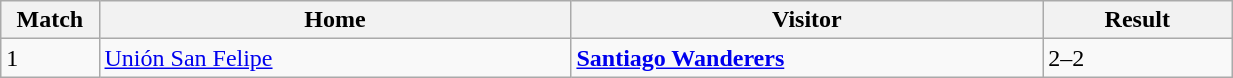<table class="wikitable" width=65%>
<tr>
<th width=6%>Match</th>
<th width=30%>Home</th>
<th width=30%>Visitor</th>
<th width=12%>Result</th>
</tr>
<tr>
<td>1</td>
<td><a href='#'>Unión San Felipe</a></td>
<td><strong><a href='#'>Santiago Wanderers</a></strong></td>
<td>2–2</td>
</tr>
</table>
